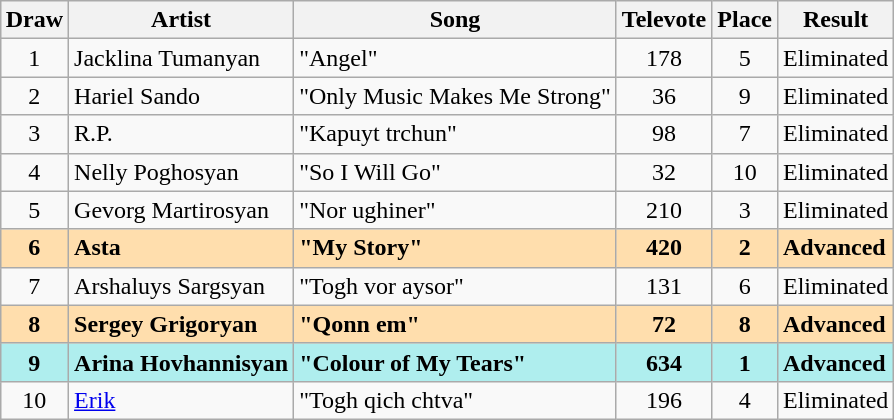<table class="sortable wikitable" style="margin: 1em auto 1em auto; text-align:center">
<tr>
<th>Draw</th>
<th>Artist</th>
<th>Song</th>
<th>Televote</th>
<th>Place</th>
<th>Result</th>
</tr>
<tr>
<td>1</td>
<td align="left">Jacklina Tumanyan</td>
<td align="left">"Angel"</td>
<td>178</td>
<td>5</td>
<td align="left">Eliminated</td>
</tr>
<tr>
<td>2</td>
<td align="left">Hariel Sando</td>
<td align="left">"Only Music Makes Me Strong"</td>
<td>36</td>
<td>9</td>
<td align="left">Eliminated</td>
</tr>
<tr>
<td>3</td>
<td align="left">R.P.</td>
<td align="left">"Kapuyt trchun"</td>
<td>98</td>
<td>7</td>
<td align="left">Eliminated</td>
</tr>
<tr>
<td>4</td>
<td align="left">Nelly Poghosyan</td>
<td align="left">"So I Will Go"</td>
<td>32</td>
<td>10</td>
<td align="left">Eliminated</td>
</tr>
<tr>
<td>5</td>
<td align="left">Gevorg Martirosyan</td>
<td align="left">"Nor ughiner"</td>
<td>210</td>
<td>3</td>
<td align="left">Eliminated</td>
</tr>
<tr style="font-weight:bold; background:navajowhite;">
<td>6</td>
<td align="left">Asta</td>
<td align="left">"My Story"</td>
<td>420</td>
<td>2</td>
<td align="left">Advanced</td>
</tr>
<tr>
<td>7</td>
<td align="left">Arshaluys Sargsyan</td>
<td align="left">"Togh vor aysor"</td>
<td>131</td>
<td>6</td>
<td align="left">Eliminated</td>
</tr>
<tr style="font-weight:bold; background:navajowhite;">
<td>8</td>
<td align="left">Sergey Grigoryan</td>
<td align="left">"Qonn em"</td>
<td>72</td>
<td>8</td>
<td align="left">Advanced</td>
</tr>
<tr style="font-weight:bold; background:paleturquoise;">
<td>9</td>
<td align="left">Arina Hovhannisyan</td>
<td align="left">"Colour of My Tears"</td>
<td>634</td>
<td>1</td>
<td align="left">Advanced</td>
</tr>
<tr>
<td>10</td>
<td align="left"><a href='#'>Erik</a></td>
<td align="left">"Togh qich chtva"</td>
<td>196</td>
<td>4</td>
<td align="left">Eliminated</td>
</tr>
</table>
